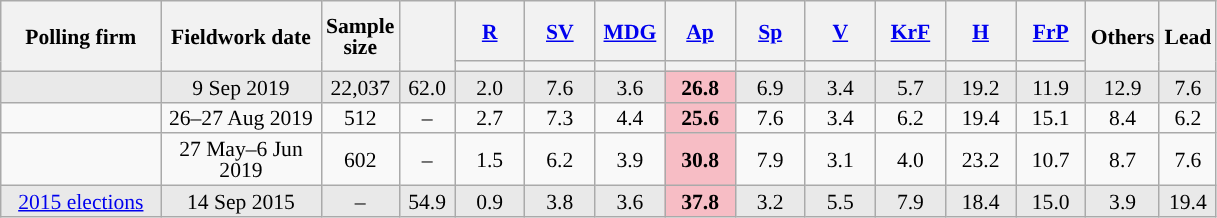<table class="wikitable sortable" style="text-align:center;font-size:90%;line-height:14px;">
<tr style="height:40px;">
<th style="width:100px;" rowspan="2">Polling firm</th>
<th style="width:100px;" rowspan="2">Fieldwork date</th>
<th style="width:35px;" rowspan="2">Sample<br>size</th>
<th style="width:30px;" rowspan="2"></th>
<th class="unsortable" style="width:40px;"><a href='#'>R</a></th>
<th class="unsortable" style="width:40px;"><a href='#'>SV</a></th>
<th class="unsortable" style="width:40px;"><a href='#'>MDG</a></th>
<th class="unsortable" style="width:40px;"><a href='#'>Ap</a></th>
<th class="unsortable" style="width:40px;"><a href='#'>Sp</a></th>
<th class="unsortable" style="width:40px;"><a href='#'>V</a></th>
<th class="unsortable" style="width:40px;"><a href='#'>KrF</a></th>
<th class="unsortable" style="width:40px;"><a href='#'>H</a></th>
<th class="unsortable" style="width:40px;"><a href='#'>FrP</a></th>
<th class="unsortable" style="width:30px;" rowspan="2">Others</th>
<th style="width:30px;" rowspan="2">Lead</th>
</tr>
<tr>
<th style="background:"></th>
<th style="background:"></th>
<th style="background:"></th>
<th style="background:"></th>
<th style="background:"></th>
<th style="background:"></th>
<th style="background:"></th>
<th style="background:"></th>
<th style="background:"></th>
</tr>
<tr style="background:#E9E9E9;">
<td></td>
<td data-sort-value="2019-09-09">9 Sep 2019</td>
<td>22,037</td>
<td>62.0</td>
<td>2.0</td>
<td>7.6</td>
<td>3.6</td>
<td style="background:#F7BDC5;"><strong>26.8</strong></td>
<td>6.9</td>
<td>3.4</td>
<td>5.7</td>
<td>19.2</td>
<td>11.9</td>
<td>12.9</td>
<td style="background:">7.6</td>
</tr>
<tr>
<td></td>
<td data-sort-value="2019-08-31">26–27 Aug 2019</td>
<td>512</td>
<td>–</td>
<td>2.7</td>
<td>7.3</td>
<td>4.4</td>
<td style="background:#F7BDC5;"><strong>25.6</strong></td>
<td>7.6</td>
<td>3.4</td>
<td>6.2</td>
<td>19.4</td>
<td>15.1</td>
<td>8.4</td>
<td style="background:">6.2</td>
</tr>
<tr>
<td></td>
<td data-sort-value="2019-06-06">27 May–6 Jun 2019</td>
<td>602</td>
<td>–</td>
<td>1.5</td>
<td>6.2</td>
<td>3.9</td>
<td style="background:#F7BDC5;"><strong>30.8</strong></td>
<td>7.9</td>
<td>3.1</td>
<td>4.0</td>
<td>23.2</td>
<td>10.7</td>
<td>8.7</td>
<td style="background:">7.6</td>
</tr>
<tr style="background:#E9E9E9;">
<td><a href='#'>2015 elections</a></td>
<td data-sort-value="2015-09-14">14 Sep 2015</td>
<td>–</td>
<td>54.9</td>
<td>0.9</td>
<td>3.8</td>
<td>3.6</td>
<td style="background:#F7BDC5;"><strong>37.8</strong></td>
<td>3.2</td>
<td>5.5</td>
<td>7.9</td>
<td>18.4</td>
<td>15.0</td>
<td>3.9</td>
<td style="background:">19.4</td>
</tr>
</table>
